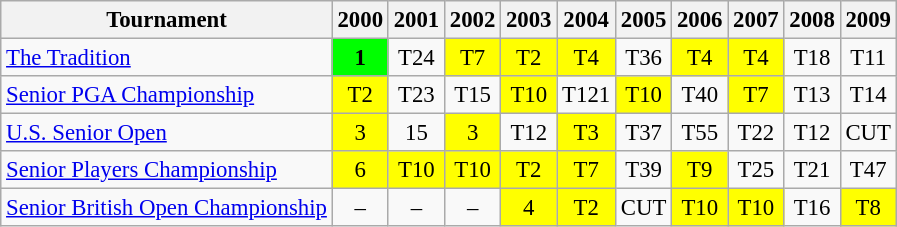<table class="wikitable" style="font-size:95%;text-align:center;">
<tr>
<th>Tournament</th>
<th>2000</th>
<th>2001</th>
<th>2002</th>
<th>2003</th>
<th>2004</th>
<th>2005</th>
<th>2006</th>
<th>2007</th>
<th>2008</th>
<th>2009</th>
</tr>
<tr>
<td align=left><a href='#'>The Tradition</a></td>
<td style="background:lime;"><strong>1</strong></td>
<td>T24</td>
<td style="background:yellow;">T7</td>
<td style="background:yellow;">T2</td>
<td style="background:yellow;">T4</td>
<td>T36</td>
<td style="background:yellow;">T4</td>
<td style="background:yellow;">T4</td>
<td>T18</td>
<td>T11</td>
</tr>
<tr>
<td align=left><a href='#'>Senior PGA Championship</a></td>
<td style="background:yellow;">T2</td>
<td>T23</td>
<td>T15</td>
<td style="background:yellow;">T10</td>
<td>T121</td>
<td style="background:yellow;">T10</td>
<td>T40</td>
<td style="background:yellow;">T7</td>
<td>T13</td>
<td>T14</td>
</tr>
<tr>
<td align=left><a href='#'>U.S. Senior Open</a></td>
<td style="background:yellow;">3</td>
<td>15</td>
<td style="background:yellow;">3</td>
<td>T12</td>
<td style="background:yellow;">T3</td>
<td>T37</td>
<td>T55</td>
<td>T22</td>
<td>T12</td>
<td>CUT</td>
</tr>
<tr>
<td align=left><a href='#'>Senior Players Championship</a></td>
<td style="background:yellow;">6</td>
<td style="background:yellow;">T10</td>
<td style="background:yellow;">T10</td>
<td style="background:yellow;">T2</td>
<td style="background:yellow;">T7</td>
<td>T39</td>
<td style="background:yellow;">T9</td>
<td>T25</td>
<td>T21</td>
<td>T47</td>
</tr>
<tr>
<td align=left><a href='#'>Senior British Open Championship</a></td>
<td>–</td>
<td>–</td>
<td>–</td>
<td style="background:yellow;">4</td>
<td style="background:yellow;">T2</td>
<td>CUT</td>
<td style="background:yellow;">T10</td>
<td style="background:yellow;">T10</td>
<td>T16</td>
<td style="background:yellow;">T8</td>
</tr>
</table>
